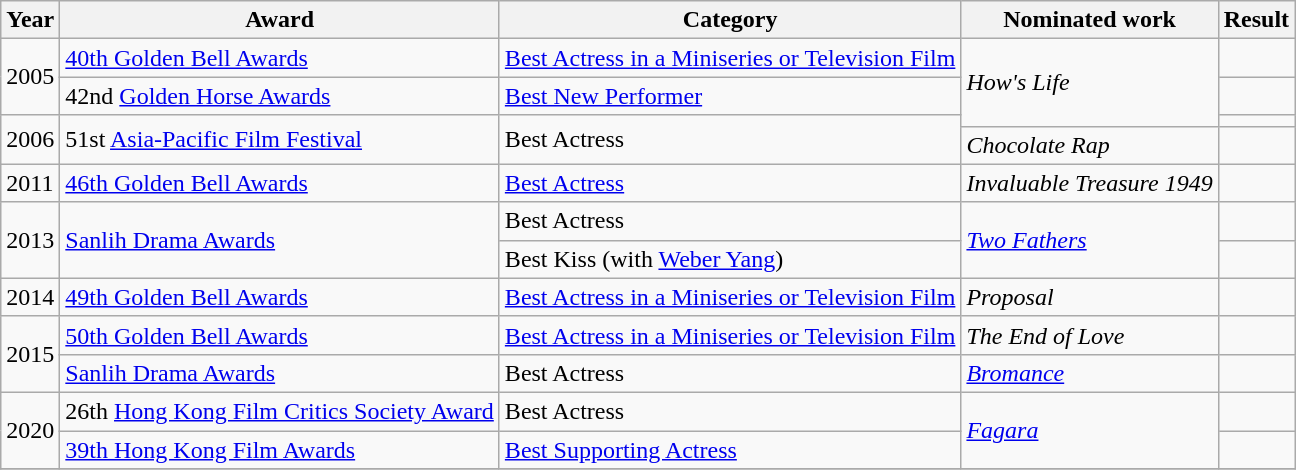<table class="wikitable sortable">
<tr>
<th>Year</th>
<th>Award</th>
<th>Category</th>
<th>Nominated work</th>
<th>Result</th>
</tr>
<tr>
<td rowspan=2>2005</td>
<td><a href='#'>40th Golden Bell Awards</a></td>
<td><a href='#'>Best Actress in a Miniseries or Television Film</a></td>
<td rowspan="3"><em>How's Life</em></td>
<td></td>
</tr>
<tr>
<td>42nd <a href='#'>Golden Horse Awards</a></td>
<td><a href='#'>Best New Performer</a></td>
<td></td>
</tr>
<tr>
<td rowspan="2">2006</td>
<td rowspan="2">51st <a href='#'>Asia-Pacific Film Festival</a></td>
<td rowspan="2">Best Actress</td>
<td></td>
</tr>
<tr>
<td><em>Chocolate Rap</em></td>
<td></td>
</tr>
<tr>
<td>2011</td>
<td><a href='#'>46th Golden Bell Awards</a></td>
<td><a href='#'>Best Actress</a></td>
<td><em>Invaluable Treasure 1949</em></td>
<td></td>
</tr>
<tr>
<td rowspan="2">2013</td>
<td rowspan="2"><a href='#'>Sanlih Drama Awards</a></td>
<td>Best Actress</td>
<td rowspan="2"><em><a href='#'>Two Fathers</a></em></td>
<td></td>
</tr>
<tr>
<td>Best Kiss (with <a href='#'>Weber Yang</a>)</td>
<td></td>
</tr>
<tr>
<td>2014</td>
<td><a href='#'>49th Golden Bell Awards</a></td>
<td><a href='#'>Best Actress in a Miniseries or Television Film</a></td>
<td><em>Proposal</em></td>
<td></td>
</tr>
<tr>
<td rowspan="2">2015</td>
<td><a href='#'>50th Golden Bell Awards</a></td>
<td><a href='#'>Best Actress in a Miniseries or Television Film</a></td>
<td><em>The End of Love</em></td>
<td></td>
</tr>
<tr>
<td><a href='#'>Sanlih Drama Awards</a></td>
<td>Best Actress</td>
<td><em><a href='#'>Bromance</a></em></td>
<td></td>
</tr>
<tr>
<td rowspan="2">2020</td>
<td>26th <a href='#'>Hong Kong Film Critics Society Award</a></td>
<td>Best Actress</td>
<td rowspan="2"><a href='#'><em>Fagara</em></a></td>
<td></td>
</tr>
<tr>
<td><a href='#'>39th Hong Kong Film Awards</a></td>
<td><a href='#'>Best Supporting Actress</a></td>
<td></td>
</tr>
<tr>
</tr>
</table>
